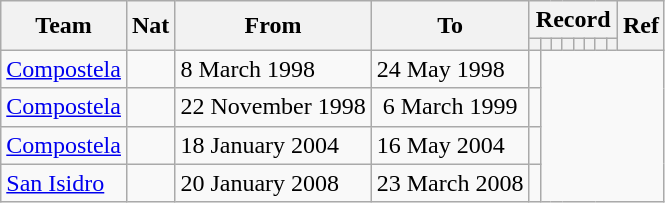<table class="wikitable" style="text-align: center">
<tr>
<th rowspan="2">Team</th>
<th rowspan="2">Nat</th>
<th rowspan="2">From</th>
<th rowspan="2">To</th>
<th colspan="8">Record</th>
<th rowspan="2">Ref</th>
</tr>
<tr>
<th></th>
<th></th>
<th></th>
<th></th>
<th></th>
<th></th>
<th></th>
<th></th>
</tr>
<tr>
<td align="left"><a href='#'>Compostela</a></td>
<td></td>
<td align=left>8 March 1998</td>
<td align=left>24 May 1998<br></td>
<td></td>
</tr>
<tr>
<td align="left"><a href='#'>Compostela</a></td>
<td></td>
<td align=left>22 November 1998</td>
<td align=elft>6 March 1999<br></td>
<td></td>
</tr>
<tr>
<td align="left"><a href='#'>Compostela</a></td>
<td></td>
<td align=left>18 January 2004</td>
<td align=left>16 May 2004<br></td>
<td></td>
</tr>
<tr>
<td align="left"><a href='#'>San Isidro</a></td>
<td></td>
<td align=left>20 January 2008</td>
<td align=left>23 March 2008<br></td>
<td></td>
</tr>
</table>
